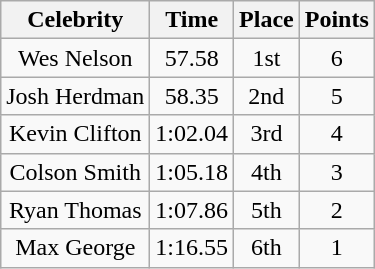<table class="wikitable plainrowheaders" style="text-align:center;">
<tr>
<th>Celebrity</th>
<th>Time</th>
<th>Place</th>
<th>Points</th>
</tr>
<tr>
<td>Wes Nelson</td>
<td>57.58</td>
<td>1st</td>
<td>6</td>
</tr>
<tr>
<td>Josh Herdman</td>
<td>58.35</td>
<td>2nd</td>
<td>5</td>
</tr>
<tr>
<td>Kevin Clifton</td>
<td>1:02.04</td>
<td>3rd</td>
<td>4</td>
</tr>
<tr>
<td>Colson Smith</td>
<td>1:05.18</td>
<td>4th</td>
<td>3</td>
</tr>
<tr>
<td>Ryan Thomas</td>
<td>1:07.86</td>
<td>5th</td>
<td>2</td>
</tr>
<tr>
<td>Max George</td>
<td>1:16.55</td>
<td>6th</td>
<td>1</td>
</tr>
</table>
